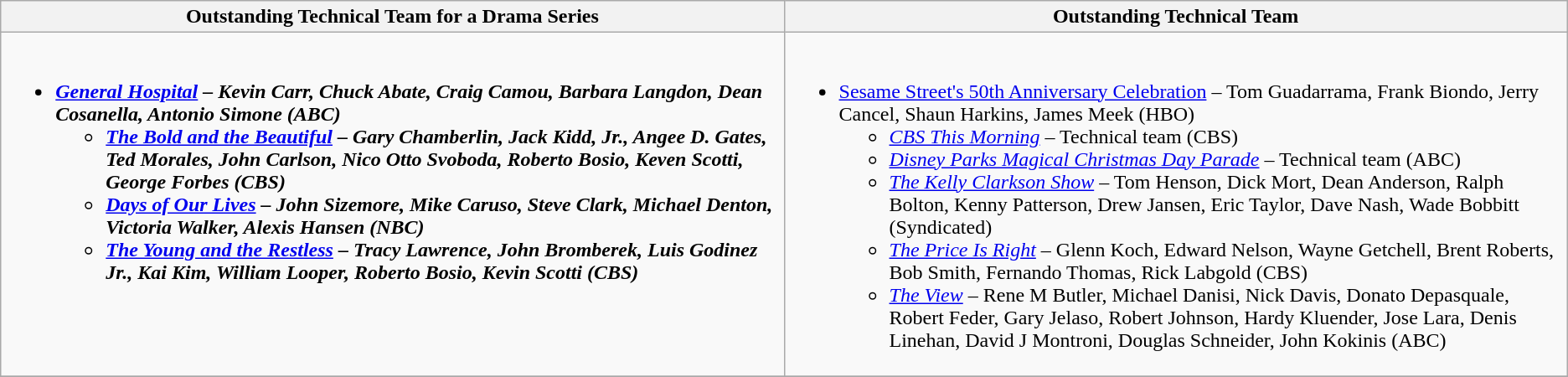<table class=wikitable>
<tr>
<th style="width:50%">Outstanding Technical Team for a Drama Series</th>
<th style="width:50%">Outstanding Technical Team</th>
</tr>
<tr>
<td valign="top"><br><ul><li><strong><em><a href='#'>General Hospital</a><em> – Kevin Carr, Chuck Abate, Craig Camou, Barbara Langdon, Dean Cosanella, Antonio Simone (ABC)<strong><ul><li></em><a href='#'>The Bold and the Beautiful</a><em> – Gary Chamberlin, Jack Kidd, Jr., Angee D. Gates, Ted Morales, John Carlson, Nico Otto Svoboda, Roberto Bosio, Keven Scotti, George Forbes (CBS)</li><li></em><a href='#'>Days of Our Lives</a><em> – John Sizemore, Mike Caruso, Steve Clark, Michael Denton, Victoria Walker, Alexis Hansen (NBC)</li><li></em><a href='#'>The Young and the Restless</a><em> – Tracy Lawrence, John Bromberek, Luis Godinez Jr., Kai Kim, William Looper, Roberto Bosio, Kevin Scotti (CBS)</li></ul></li></ul></td>
<td valign="top"><br><ul><li></em></strong><a href='#'>Sesame Street's 50th Anniversary Celebration</a></em> – Tom Guadarrama, Frank Biondo, Jerry Cancel, Shaun Harkins, James Meek (HBO)</strong><ul><li><em><a href='#'>CBS This Morning</a></em> – Technical team  (CBS)</li><li><em><a href='#'>Disney Parks Magical Christmas Day Parade</a></em> – Technical team  (ABC)</li><li><em><a href='#'>The Kelly Clarkson Show</a></em> – Tom Henson, Dick Mort, Dean Anderson, Ralph Bolton, Kenny Patterson, Drew Jansen, Eric Taylor, Dave Nash, Wade Bobbitt (Syndicated)</li><li><em><a href='#'>The Price Is Right</a></em> – Glenn Koch, Edward Nelson, Wayne Getchell, Brent Roberts, Bob Smith, Fernando Thomas, Rick Labgold (CBS)</li><li><em><a href='#'>The View</a></em> – Rene M Butler, Michael Danisi, Nick Davis, Donato Depasquale, Robert Feder, Gary Jelaso, Robert Johnson, Hardy Kluender, Jose Lara, Denis Linehan, David J Montroni, Douglas Schneider, John Kokinis (ABC)</li></ul></li></ul></td>
</tr>
<tr>
</tr>
</table>
